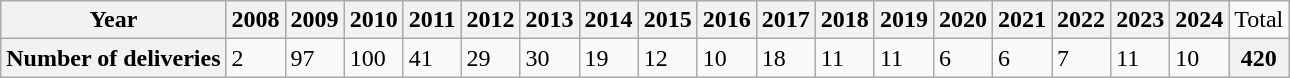<table class="wikitable">
<tr>
<th>Year</th>
<th>2008</th>
<th>2009</th>
<th>2010</th>
<th>2011</th>
<th>2012</th>
<th>2013</th>
<th>2014</th>
<th>2015</th>
<th>2016</th>
<th>2017</th>
<th>2018</th>
<th>2019</th>
<th>2020</th>
<th>2021</th>
<th>2022</th>
<th>2023</th>
<th>2024</th>
<td>Total</td>
</tr>
<tr>
<th>Number of deliveries</th>
<td>2</td>
<td>97</td>
<td>100</td>
<td>41</td>
<td>29</td>
<td>30</td>
<td>19</td>
<td>12</td>
<td>10</td>
<td>18</td>
<td>11</td>
<td>11</td>
<td>6</td>
<td>6</td>
<td>7</td>
<td>11</td>
<td>10</td>
<th>420</th>
</tr>
</table>
